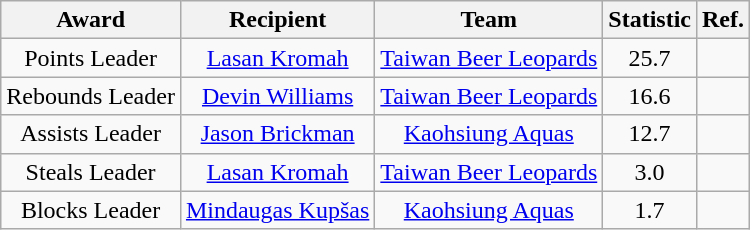<table class="wikitable" style="text-align:center">
<tr>
<th>Award</th>
<th>Recipient</th>
<th>Team</th>
<th>Statistic</th>
<th>Ref.</th>
</tr>
<tr>
<td>Points Leader</td>
<td><a href='#'>Lasan Kromah</a></td>
<td><a href='#'>Taiwan Beer Leopards</a></td>
<td>25.7</td>
<td></td>
</tr>
<tr>
<td>Rebounds Leader</td>
<td><a href='#'>Devin Williams</a></td>
<td><a href='#'>Taiwan Beer Leopards</a></td>
<td>16.6</td>
<td></td>
</tr>
<tr>
<td>Assists Leader</td>
<td><a href='#'>Jason Brickman</a></td>
<td><a href='#'>Kaohsiung Aquas</a></td>
<td>12.7</td>
<td></td>
</tr>
<tr>
<td>Steals Leader</td>
<td><a href='#'>Lasan Kromah</a></td>
<td><a href='#'>Taiwan Beer Leopards</a></td>
<td>3.0</td>
<td></td>
</tr>
<tr>
<td>Blocks Leader</td>
<td><a href='#'>Mindaugas Kupšas</a></td>
<td><a href='#'>Kaohsiung Aquas</a></td>
<td>1.7</td>
<td></td>
</tr>
</table>
